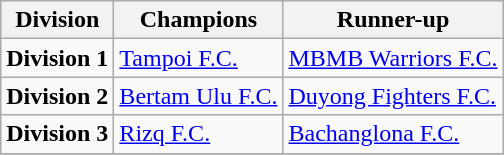<table class=wikitable>
<tr>
<th>Division</th>
<th>Champions</th>
<th>Runner-up</th>
</tr>
<tr>
<td><strong>Division 1</strong></td>
<td><a href='#'>Tampoi F.C.</a></td>
<td><a href='#'>MBMB Warriors F.C.</a></td>
</tr>
<tr>
<td><strong>Division 2</strong></td>
<td><a href='#'>Bertam Ulu F.C.</a></td>
<td><a href='#'>Duyong Fighters F.C.</a></td>
</tr>
<tr>
<td><strong>Division 3</strong></td>
<td><a href='#'>Rizq F.C.</a></td>
<td><a href='#'>Bachanglona F.C.</a></td>
</tr>
<tr>
</tr>
</table>
